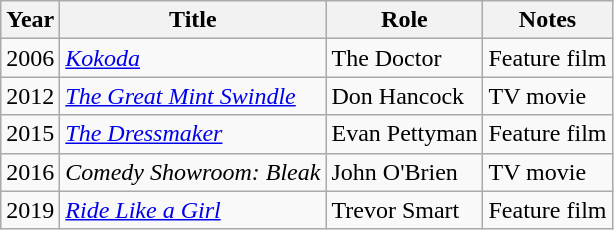<table class="wikitable">
<tr>
<th>Year</th>
<th>Title</th>
<th>Role</th>
<th>Notes</th>
</tr>
<tr>
<td>2006</td>
<td><em><a href='#'>Kokoda</a></em></td>
<td>The Doctor</td>
<td>Feature film</td>
</tr>
<tr>
<td>2012</td>
<td><em><a href='#'>The Great Mint Swindle</a></em></td>
<td>Don Hancock</td>
<td>TV movie</td>
</tr>
<tr>
<td>2015</td>
<td><em><a href='#'>The Dressmaker</a></em></td>
<td>Evan Pettyman</td>
<td>Feature film</td>
</tr>
<tr>
<td>2016</td>
<td><em>Comedy Showroom: Bleak</em></td>
<td>John O'Brien</td>
<td>TV movie</td>
</tr>
<tr>
<td>2019</td>
<td><em><a href='#'>Ride Like a Girl</a></em></td>
<td>Trevor Smart</td>
<td>Feature film</td>
</tr>
</table>
